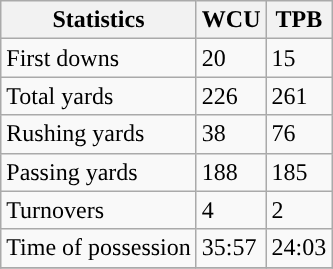<table class="wikitable" style="float: left;">
<tr>
<th>Statistics</th>
<th>WCU</th>
<th>TPB</th>
</tr>
<tr>
<td>First downs</td>
<td>20</td>
<td>15</td>
</tr>
<tr>
<td>Total yards</td>
<td>226</td>
<td>261</td>
</tr>
<tr>
<td>Rushing yards</td>
<td>38</td>
<td>76</td>
</tr>
<tr>
<td>Passing yards</td>
<td>188</td>
<td>185</td>
</tr>
<tr>
<td>Turnovers</td>
<td>4</td>
<td>2</td>
</tr>
<tr>
<td>Time of possession</td>
<td>35:57</td>
<td>24:03</td>
</tr>
<tr>
</tr>
</table>
